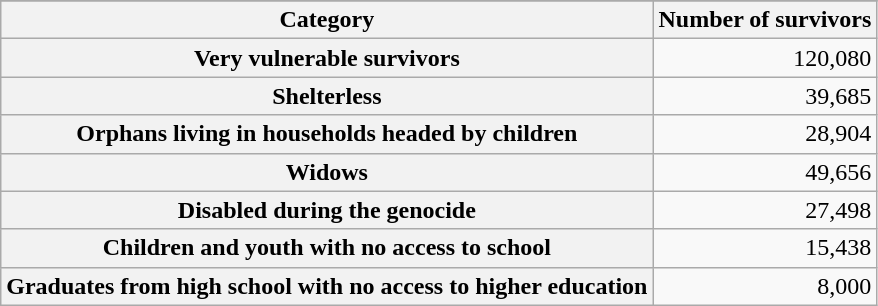<table class="wikitable plainrowheaders">
<tr>
</tr>
<tr>
<th scope="col">Category</th>
<th scope="col">Number of survivors</th>
</tr>
<tr>
<th scope="row">Very vulnerable survivors</th>
<td align="right">120,080</td>
</tr>
<tr>
<th scope="row">Shelterless</th>
<td align="right">39,685</td>
</tr>
<tr>
<th scope="row">Orphans living in households headed by children</th>
<td align="right">28,904</td>
</tr>
<tr>
<th scope="row">Widows</th>
<td align="right">49,656</td>
</tr>
<tr>
<th scope="row">Disabled during the genocide</th>
<td align="right">27,498</td>
</tr>
<tr>
<th scope="row">Children and youth with no access to school</th>
<td align="right">15,438</td>
</tr>
<tr>
<th scope="row">Graduates from high school with no access to higher education</th>
<td align="right">8,000</td>
</tr>
</table>
